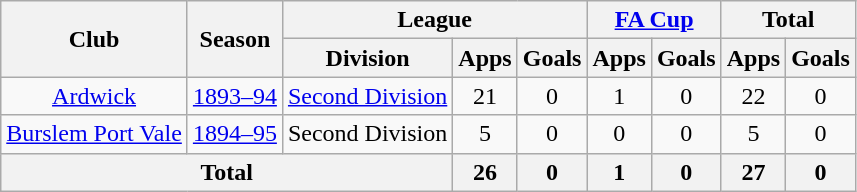<table class="wikitable" style="text-align:center">
<tr>
<th rowspan="2">Club</th>
<th rowspan="2">Season</th>
<th colspan="3">League</th>
<th colspan="2"><a href='#'>FA Cup</a></th>
<th colspan="2">Total</th>
</tr>
<tr>
<th>Division</th>
<th>Apps</th>
<th>Goals</th>
<th>Apps</th>
<th>Goals</th>
<th>Apps</th>
<th>Goals</th>
</tr>
<tr>
<td><a href='#'>Ardwick</a></td>
<td><a href='#'>1893–94</a></td>
<td><a href='#'>Second Division</a></td>
<td>21</td>
<td>0</td>
<td>1</td>
<td>0</td>
<td>22</td>
<td>0</td>
</tr>
<tr>
<td><a href='#'>Burslem Port Vale</a></td>
<td><a href='#'>1894–95</a></td>
<td>Second Division</td>
<td>5</td>
<td>0</td>
<td>0</td>
<td>0</td>
<td>5</td>
<td>0</td>
</tr>
<tr>
<th colspan="3">Total</th>
<th>26</th>
<th>0</th>
<th>1</th>
<th>0</th>
<th>27</th>
<th>0</th>
</tr>
</table>
